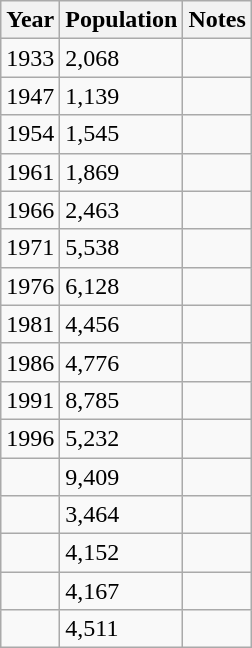<table class="wikitable">
<tr>
<th>Year</th>
<th>Population</th>
<th>Notes</th>
</tr>
<tr>
<td>1933</td>
<td>2,068</td>
<td></td>
</tr>
<tr>
<td>1947</td>
<td>1,139</td>
<td></td>
</tr>
<tr>
<td>1954</td>
<td>1,545</td>
<td></td>
</tr>
<tr>
<td>1961</td>
<td>1,869</td>
<td></td>
</tr>
<tr>
<td>1966</td>
<td>2,463</td>
<td></td>
</tr>
<tr>
<td>1971</td>
<td>5,538</td>
<td></td>
</tr>
<tr>
<td>1976</td>
<td>6,128</td>
<td></td>
</tr>
<tr>
<td>1981</td>
<td>4,456</td>
<td></td>
</tr>
<tr>
<td>1986</td>
<td>4,776</td>
<td></td>
</tr>
<tr>
<td>1991</td>
<td>8,785</td>
<td></td>
</tr>
<tr>
<td>1996</td>
<td>5,232</td>
<td></td>
</tr>
<tr>
<td></td>
<td>9,409</td>
<td></td>
</tr>
<tr>
<td></td>
<td>3,464</td>
<td></td>
</tr>
<tr>
<td></td>
<td>4,152</td>
<td></td>
</tr>
<tr>
<td></td>
<td>4,167</td>
<td></td>
</tr>
<tr>
<td></td>
<td>4,511</td>
<td></td>
</tr>
</table>
